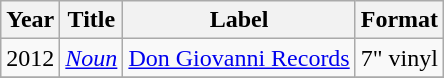<table class="wikitable">
<tr>
<th>Year</th>
<th>Title</th>
<th>Label</th>
<th>Format</th>
</tr>
<tr>
<td>2012</td>
<td><em><a href='#'>Noun</a></em></td>
<td><a href='#'>Don Giovanni Records</a></td>
<td>7" vinyl</td>
</tr>
<tr>
</tr>
</table>
